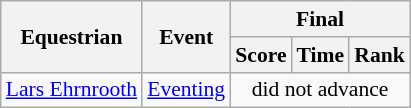<table class=wikitable style="font-size:90%">
<tr>
<th rowspan=2>Equestrian</th>
<th rowspan=2>Event</th>
<th colspan=3>Final</th>
</tr>
<tr>
<th>Score</th>
<th>Time</th>
<th>Rank</th>
</tr>
<tr>
<td><a href='#'>Lars Ehrnrooth</a></td>
<td><a href='#'>Eventing</a></td>
<td align=center colspan=3>did not advance</td>
</tr>
</table>
